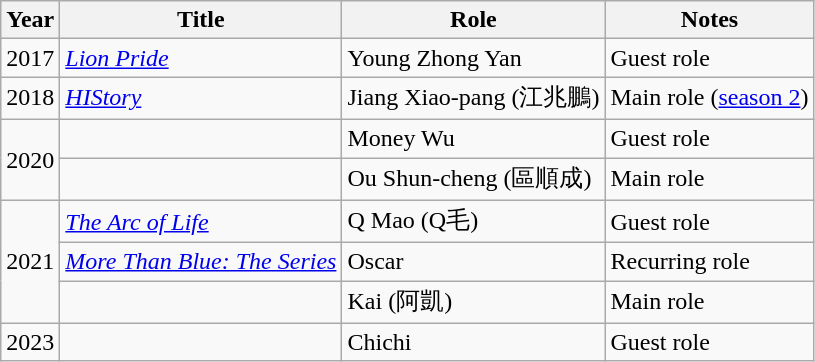<table class="wikitable">
<tr>
<th>Year</th>
<th>Title</th>
<th>Role</th>
<th>Notes</th>
</tr>
<tr>
<td>2017</td>
<td><em><a href='#'>Lion Pride</a></em></td>
<td>Young Zhong Yan</td>
<td>Guest role</td>
</tr>
<tr>
<td>2018</td>
<td><em><a href='#'>HIStory</a></em></td>
<td>Jiang Xiao-pang (江兆鵬)</td>
<td>Main role (<a href='#'>season 2</a>)</td>
</tr>
<tr>
<td rowspan="2">2020</td>
<td><em></em></td>
<td>Money Wu</td>
<td>Guest role</td>
</tr>
<tr>
<td><em></em></td>
<td>Ou Shun-cheng (區順成)</td>
<td>Main role</td>
</tr>
<tr>
<td rowspan="3">2021</td>
<td><em><a href='#'>The Arc of Life</a></em></td>
<td>Q Mao (Q毛)</td>
<td>Guest role</td>
</tr>
<tr>
<td><em><a href='#'>More Than Blue: The Series</a></em></td>
<td>Oscar</td>
<td>Recurring role</td>
</tr>
<tr>
<td><em></em></td>
<td>Kai (阿凱)</td>
<td>Main role</td>
</tr>
<tr>
<td>2023</td>
<td><em></em></td>
<td>Chichi</td>
<td>Guest role</td>
</tr>
</table>
